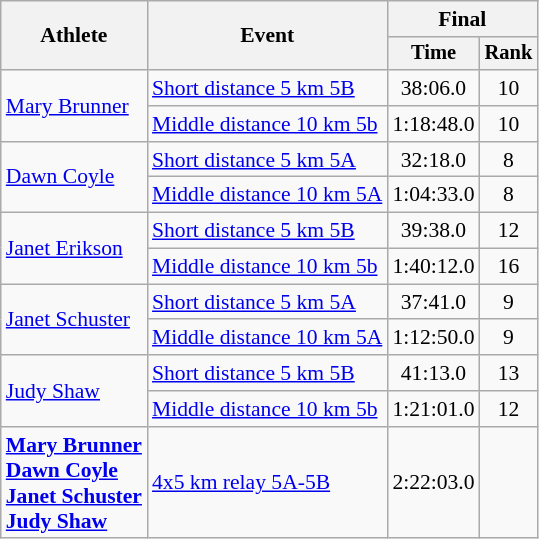<table class="wikitable" style="font-size:90%">
<tr>
<th rowspan=2>Athlete</th>
<th rowspan=2>Event</th>
<th colspan=2>Final</th>
</tr>
<tr style="font-size:95%">
<th>Time</th>
<th>Rank</th>
</tr>
<tr align=center>
<td align=left rowspan=2><a href='#'>Mary Brunner</a></td>
<td align=left><a href='#'>Short distance 5 km 5B</a></td>
<td>38:06.0</td>
<td>10</td>
</tr>
<tr align=center>
<td align=left><a href='#'>Middle distance 10 km 5b</a></td>
<td>1:18:48.0</td>
<td>10</td>
</tr>
<tr align=center>
<td align=left  rowspan=2><a href='#'>Dawn Coyle</a></td>
<td align=left><a href='#'>Short distance 5 km 5A</a></td>
<td>32:18.0</td>
<td>8</td>
</tr>
<tr align=center>
<td align=left><a href='#'>Middle distance 10 km 5A</a></td>
<td>1:04:33.0</td>
<td>8</td>
</tr>
<tr align=center>
<td align=left rowspan=2><a href='#'>Janet Erikson</a></td>
<td align=left><a href='#'>Short distance 5 km 5B</a></td>
<td>39:38.0</td>
<td>12</td>
</tr>
<tr align=center>
<td align=left><a href='#'>Middle distance 10 km 5b</a></td>
<td>1:40:12.0</td>
<td>16</td>
</tr>
<tr align=center>
<td align=left rowspan=2><a href='#'>Janet Schuster</a></td>
<td align=left><a href='#'>Short distance 5 km 5A</a></td>
<td>37:41.0</td>
<td>9</td>
</tr>
<tr align=center>
<td align=left><a href='#'>Middle distance 10 km 5A</a></td>
<td>1:12:50.0</td>
<td>9</td>
</tr>
<tr align=center>
<td align=left rowspan=2><a href='#'>Judy Shaw</a></td>
<td align=left><a href='#'>Short distance 5 km 5B</a></td>
<td>41:13.0</td>
<td>13</td>
</tr>
<tr align=center>
<td align=left><a href='#'>Middle distance 10 km 5b</a></td>
<td>1:21:01.0</td>
<td>12</td>
</tr>
<tr align=center>
<td align=left><strong><a href='#'>Mary Brunner</a><br><a href='#'>Dawn Coyle</a><br><a href='#'>Janet Schuster</a><br><a href='#'>Judy Shaw</a></strong></td>
<td align=left><a href='#'>4x5 km relay 5A-5B</a></td>
<td>2:22:03.0</td>
<td></td>
</tr>
</table>
